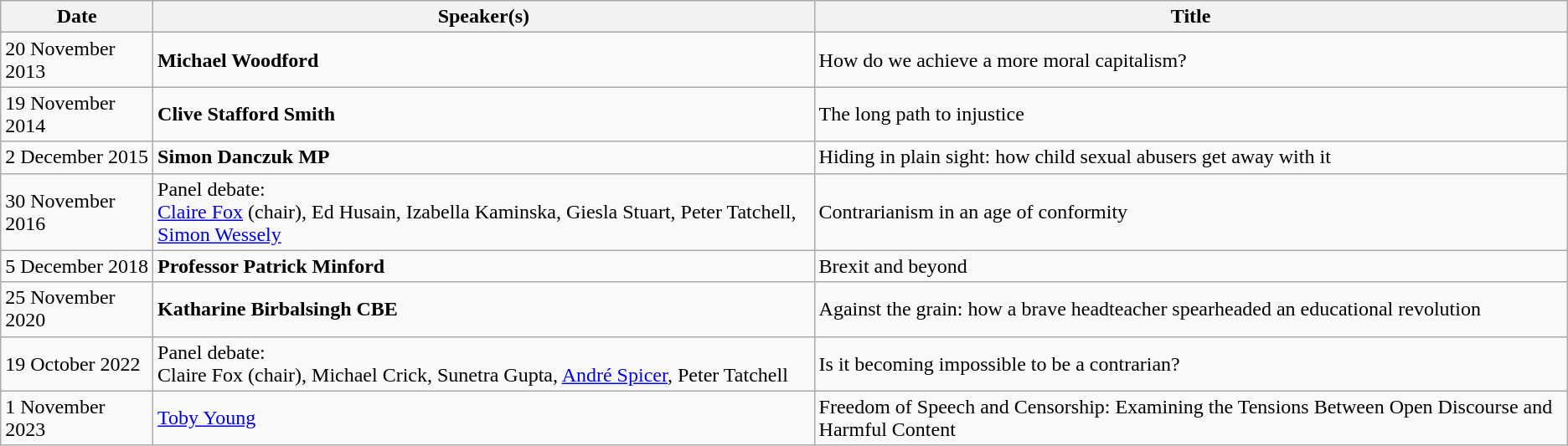<table class="wikitable">
<tr>
<th>Date</th>
<th>Speaker(s)</th>
<th>Title</th>
</tr>
<tr>
<td>20 November 2013</td>
<td><strong>Michael Woodford</strong></td>
<td>How do we achieve a more moral capitalism?</td>
</tr>
<tr>
<td>19 November 2014</td>
<td><strong>Clive Stafford Smith</strong></td>
<td>The long path to injustice</td>
</tr>
<tr>
<td>2 December 2015</td>
<td><strong>Simon Danczuk MP</strong></td>
<td>Hiding in plain sight: how child sexual abusers get away with it</td>
</tr>
<tr>
<td>30 November 2016</td>
<td>Panel debate:<br><a href='#'>Claire Fox</a> (chair), Ed Husain, Izabella Kaminska, Giesla Stuart, Peter Tatchell, <a href='#'>Simon Wessely</a></td>
<td>Contrarianism in an age of conformity</td>
</tr>
<tr>
<td>5 December 2018</td>
<td><strong>Professor Patrick Minford</strong></td>
<td>Brexit and beyond</td>
</tr>
<tr>
<td>25 November 2020</td>
<td><strong>Katharine Birbalsingh CBE</strong></td>
<td>Against the grain: how a brave headteacher spearheaded an educational revolution</td>
</tr>
<tr>
<td>19 October 2022</td>
<td>Panel debate:<br>Claire Fox (chair), Michael Crick, Sunetra Gupta, <a href='#'>André Spicer</a>, Peter Tatchell</td>
<td>Is it becoming impossible to be a contrarian?</td>
</tr>
<tr>
<td>1 November 2023</td>
<td><a href='#'>Toby Young</a></td>
<td>Freedom of Speech and Censorship: Examining the Tensions Between Open Discourse and Harmful Content</td>
</tr>
</table>
